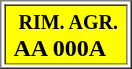<table border=1>
<tr bgcolor="#FFFF00">
<td> <span><strong><small> RIM. AGR.</small></strong></span> <br> <span><strong>AA 000A</strong></span> </td>
</tr>
</table>
